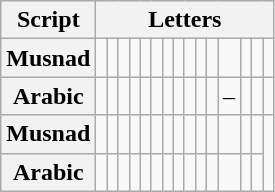<table class="wikitable">
<tr>
<th>Script</th>
<th colspan="15">Letters</th>
</tr>
<tr>
<th>Musnad</th>
<td><sub></sub></td>
<td><sub></sub></td>
<td><sub></sub></td>
<td><sub></sub></td>
<td><sub></sub></td>
<td><sub></sub></td>
<td><sub></sub></td>
<td><sub></sub></td>
<td><sub></sub></td>
<td><sub></sub></td>
<td><sub></sub></td>
<td><sub></sub></td>
<td><sub></sub></td>
<td><sub></sub></td>
<td><sub></sub></td>
</tr>
<tr>
<th>Arabic</th>
<td></td>
<td></td>
<td></td>
<td></td>
<td></td>
<td></td>
<td></td>
<td></td>
<td></td>
<td></td>
<td></td>
<td>–</td>
<td></td>
<td></td>
<td></td>
</tr>
<tr>
<th>Musnad</th>
<td><sub></sub></td>
<td><sub></sub></td>
<td><sub></sub></td>
<td><sub></sub></td>
<td><sub></sub></td>
<td><sub></sub></td>
<td><sub></sub></td>
<td><sub></sub></td>
<td><sub></sub></td>
<td><sub></sub></td>
<td><sub></sub></td>
<td><sub></sub></td>
<td><sub></sub></td>
<td><sub></sub></td>
<td rowspan="2"></td>
</tr>
<tr>
<th>Arabic</th>
<td></td>
<td></td>
<td></td>
<td></td>
<td></td>
<td></td>
<td></td>
<td></td>
<td></td>
<td></td>
<td></td>
<td></td>
<td></td>
<td></td>
</tr>
</table>
